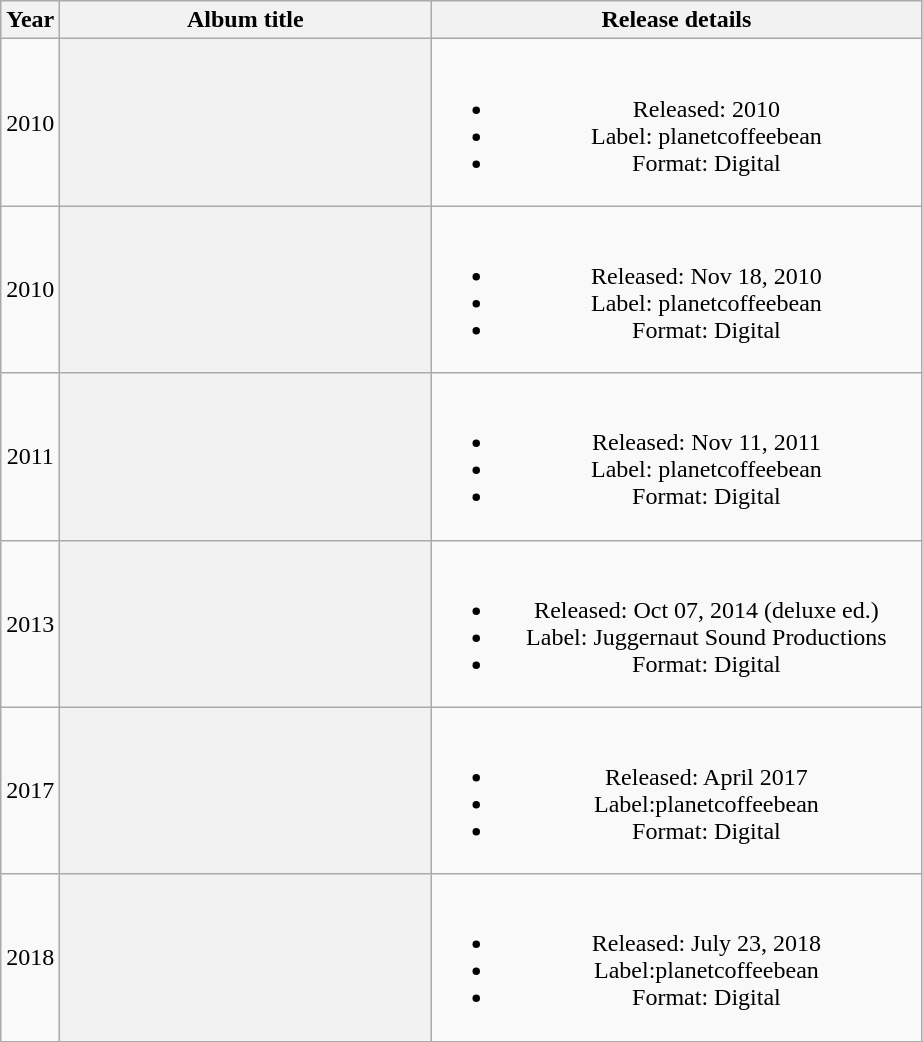<table class="wikitable plainrowheaders" style="text-align:center;">
<tr>
<th>Year</th>
<th scope="col" rowspan="1" style="width:15em;">Album title</th>
<th scope="col" rowspan="1" style="width:20em;">Release details</th>
</tr>
<tr>
<td>2010</td>
<th></th>
<td><br><ul><li>Released: 2010</li><li>Label: planetcoffeebean</li><li>Format: Digital</li></ul></td>
</tr>
<tr>
<td>2010</td>
<th></th>
<td><br><ul><li>Released: Nov 18, 2010</li><li>Label: planetcoffeebean</li><li>Format: Digital</li></ul></td>
</tr>
<tr>
<td>2011</td>
<th></th>
<td><br><ul><li>Released: Nov 11, 2011</li><li>Label: planetcoffeebean</li><li>Format: Digital</li></ul></td>
</tr>
<tr>
<td>2013</td>
<th></th>
<td><br><ul><li>Released: Oct 07, 2014 (deluxe ed.)</li><li>Label: Juggernaut Sound Productions</li><li>Format: Digital</li></ul></td>
</tr>
<tr>
<td>2017</td>
<th></th>
<td><br><ul><li>Released: April 2017</li><li>Label:planetcoffeebean</li><li>Format: Digital</li></ul></td>
</tr>
<tr>
<td>2018</td>
<th></th>
<td><br><ul><li>Released: July 23, 2018</li><li>Label:planetcoffeebean</li><li>Format: Digital</li></ul></td>
</tr>
<tr>
</tr>
</table>
